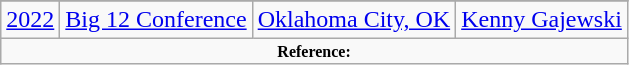<table class="wikitable">
<tr>
</tr>
<tr>
<td><a href='#'>2022</a></td>
<td><a href='#'>Big 12 Conference</a></td>
<td><a href='#'>Oklahoma City, OK</a></td>
<td><a href='#'>Kenny Gajewski</a></td>
</tr>
<tr>
<td colspan="4" style="font-size:8pt; text-align:center;"><strong>Reference:</strong> </td>
</tr>
</table>
